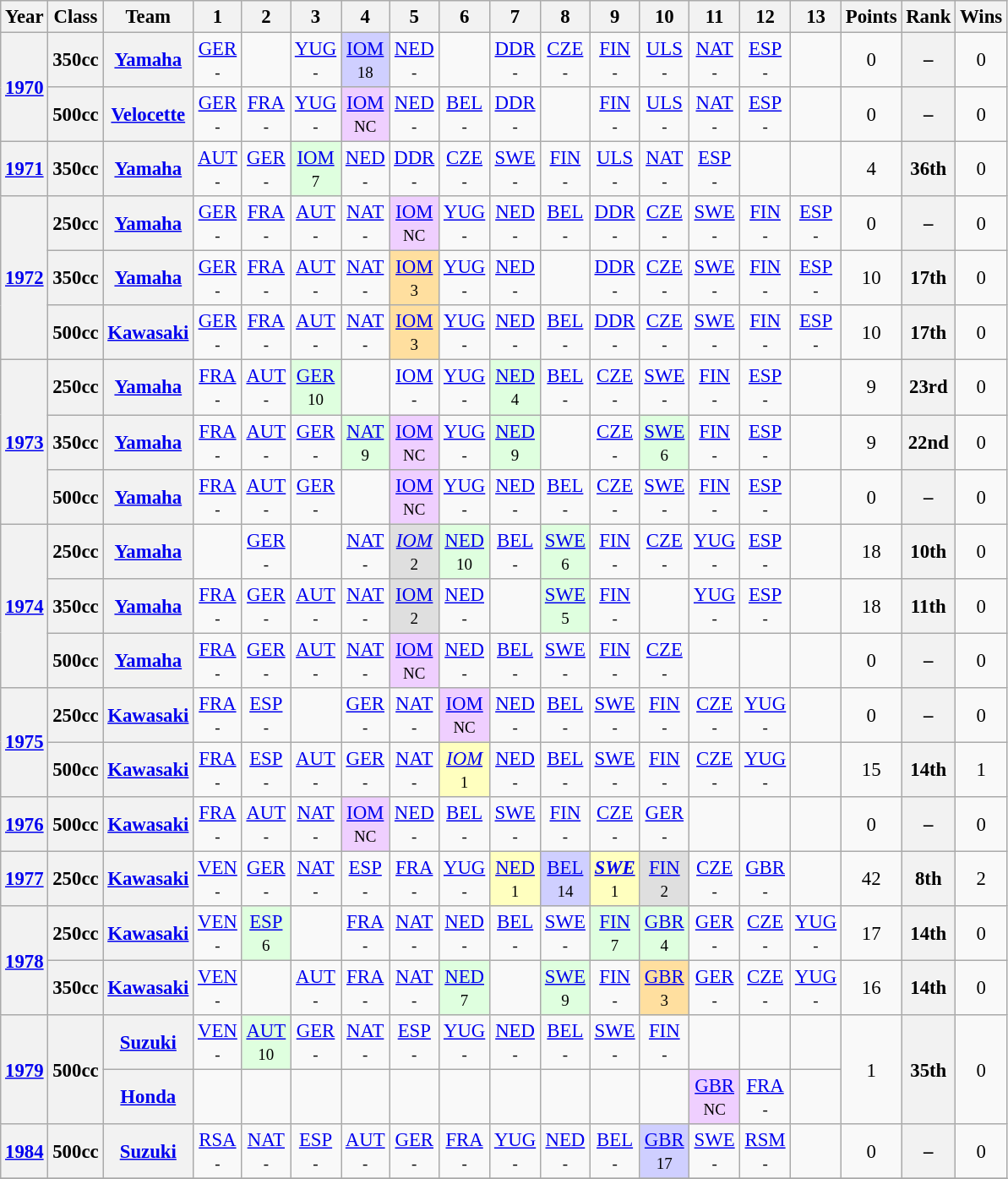<table class="wikitable" style="text-align:center; font-size:95%">
<tr>
<th>Year</th>
<th>Class</th>
<th>Team</th>
<th>1</th>
<th>2</th>
<th>3</th>
<th>4</th>
<th>5</th>
<th>6</th>
<th>7</th>
<th>8</th>
<th>9</th>
<th>10</th>
<th>11</th>
<th>12</th>
<th>13</th>
<th>Points</th>
<th>Rank</th>
<th>Wins</th>
</tr>
<tr>
<th rowspan=2><a href='#'>1970</a></th>
<th>350cc</th>
<th><a href='#'>Yamaha</a></th>
<td><a href='#'>GER</a><br><small>-</small></td>
<td></td>
<td><a href='#'>YUG</a><br><small>-</small></td>
<td style="background:#CFCFFF;"><a href='#'>IOM</a><br><small>18</small></td>
<td><a href='#'>NED</a><br><small>-</small></td>
<td></td>
<td><a href='#'>DDR</a><br><small>-</small></td>
<td><a href='#'>CZE</a><br><small>-</small></td>
<td><a href='#'>FIN</a><br><small>-</small></td>
<td><a href='#'>ULS</a><br><small>-</small></td>
<td><a href='#'>NAT</a><br><small>-</small></td>
<td><a href='#'>ESP</a><br><small>-</small></td>
<td></td>
<td>0</td>
<th>–</th>
<td>0</td>
</tr>
<tr>
<th>500cc</th>
<th><a href='#'>Velocette</a></th>
<td><a href='#'>GER</a><br><small>-</small></td>
<td><a href='#'>FRA</a><br><small>-</small></td>
<td><a href='#'>YUG</a><br><small>-</small></td>
<td style="background:#EFCFFF;"><a href='#'>IOM</a><br><small>NC</small></td>
<td><a href='#'>NED</a><br><small>-</small></td>
<td><a href='#'>BEL</a><br><small>-</small></td>
<td><a href='#'>DDR</a><br><small>-</small></td>
<td></td>
<td><a href='#'>FIN</a><br><small>-</small></td>
<td><a href='#'>ULS</a><br><small>-</small></td>
<td><a href='#'>NAT</a><br><small>-</small></td>
<td><a href='#'>ESP</a><br><small>-</small></td>
<td></td>
<td>0</td>
<th>–</th>
<td>0</td>
</tr>
<tr>
<th><a href='#'>1971</a></th>
<th>350cc</th>
<th><a href='#'>Yamaha</a></th>
<td><a href='#'>AUT</a><br><small>-</small></td>
<td><a href='#'>GER</a><br><small>-</small></td>
<td style="background:#DFFFDF;"><a href='#'>IOM</a><br><small>7</small></td>
<td><a href='#'>NED</a><br><small>-</small></td>
<td><a href='#'>DDR</a><br><small>-</small></td>
<td><a href='#'>CZE</a><br><small>-</small></td>
<td><a href='#'>SWE</a><br><small>-</small></td>
<td><a href='#'>FIN</a><br><small>-</small></td>
<td><a href='#'>ULS</a><br><small>-</small></td>
<td><a href='#'>NAT</a><br><small>-</small></td>
<td><a href='#'>ESP</a><br><small>-</small></td>
<td></td>
<td></td>
<td>4</td>
<th>36th</th>
<td>0</td>
</tr>
<tr>
<th rowspan=3><a href='#'>1972</a></th>
<th>250cc</th>
<th><a href='#'>Yamaha</a></th>
<td><a href='#'>GER</a><br><small>-</small></td>
<td><a href='#'>FRA</a><br><small>-</small></td>
<td><a href='#'>AUT</a><br><small>-</small></td>
<td><a href='#'>NAT</a><br><small>-</small></td>
<td style="background:#EFCFFF;"><a href='#'>IOM</a><br><small>NC</small></td>
<td><a href='#'>YUG</a><br><small>-</small></td>
<td><a href='#'>NED</a><br><small>-</small></td>
<td><a href='#'>BEL</a><br><small>-</small></td>
<td><a href='#'>DDR</a><br><small>-</small></td>
<td><a href='#'>CZE</a><br><small>-</small></td>
<td><a href='#'>SWE</a><br><small>-</small></td>
<td><a href='#'>FIN</a><br><small>-</small></td>
<td><a href='#'>ESP</a><br><small>-</small></td>
<td>0</td>
<th>–</th>
<td>0</td>
</tr>
<tr>
<th>350cc</th>
<th><a href='#'>Yamaha</a></th>
<td><a href='#'>GER</a><br><small>-</small></td>
<td><a href='#'>FRA</a><br><small>-</small></td>
<td><a href='#'>AUT</a><br><small>-</small></td>
<td><a href='#'>NAT</a><br><small>-</small></td>
<td style="background:#FFDF9F;"><a href='#'>IOM</a><br><small>3</small></td>
<td><a href='#'>YUG</a><br><small>-</small></td>
<td><a href='#'>NED</a><br><small>-</small></td>
<td></td>
<td><a href='#'>DDR</a><br><small>-</small></td>
<td><a href='#'>CZE</a><br><small>-</small></td>
<td><a href='#'>SWE</a><br><small>-</small></td>
<td><a href='#'>FIN</a><br><small>-</small></td>
<td><a href='#'>ESP</a><br><small>-</small></td>
<td>10</td>
<th>17th</th>
<td>0</td>
</tr>
<tr>
<th>500cc</th>
<th><a href='#'>Kawasaki</a></th>
<td><a href='#'>GER</a><br><small>-</small></td>
<td><a href='#'>FRA</a><br><small>-</small></td>
<td><a href='#'>AUT</a><br><small>-</small></td>
<td><a href='#'>NAT</a><br><small>-</small></td>
<td style="background:#FFDF9F;"><a href='#'>IOM</a><br><small>3</small></td>
<td><a href='#'>YUG</a><br><small>-</small></td>
<td><a href='#'>NED</a><br><small>-</small></td>
<td><a href='#'>BEL</a><br><small>-</small></td>
<td><a href='#'>DDR</a><br><small>-</small></td>
<td><a href='#'>CZE</a><br><small>-</small></td>
<td><a href='#'>SWE</a><br><small>-</small></td>
<td><a href='#'>FIN</a><br><small>-</small></td>
<td><a href='#'>ESP</a><br><small>-</small></td>
<td>10</td>
<th>17th</th>
<td>0</td>
</tr>
<tr>
<th rowspan=3><a href='#'>1973</a></th>
<th>250cc</th>
<th><a href='#'>Yamaha</a></th>
<td><a href='#'>FRA</a><br><small>-</small></td>
<td><a href='#'>AUT</a><br><small>-</small></td>
<td style="background:#DFFFDF;"><a href='#'>GER</a><br><small>10</small></td>
<td></td>
<td><a href='#'>IOM</a><br><small>-</small></td>
<td><a href='#'>YUG</a><br><small>-</small></td>
<td style="background:#DFFFDF;"><a href='#'>NED</a><br><small>4</small></td>
<td><a href='#'>BEL</a><br><small>-</small></td>
<td><a href='#'>CZE</a><br><small>-</small></td>
<td><a href='#'>SWE</a><br><small>-</small></td>
<td><a href='#'>FIN</a><br><small>-</small></td>
<td><a href='#'>ESP</a><br><small>-</small></td>
<td></td>
<td>9</td>
<th>23rd</th>
<td>0</td>
</tr>
<tr>
<th>350cc</th>
<th><a href='#'>Yamaha</a></th>
<td><a href='#'>FRA</a><br><small>-</small></td>
<td><a href='#'>AUT</a><br><small>-</small></td>
<td><a href='#'>GER</a><br><small>-</small></td>
<td style="background:#DFFFDF;"><a href='#'>NAT</a><br><small>9</small></td>
<td style="background:#EFCFFF;"><a href='#'>IOM</a><br><small>NC</small></td>
<td><a href='#'>YUG</a><br><small>-</small></td>
<td style="background:#DFFFDF;"><a href='#'>NED</a><br><small>9</small></td>
<td></td>
<td><a href='#'>CZE</a><br><small>-</small></td>
<td style="background:#DFFFDF;"><a href='#'>SWE</a><br><small>6</small></td>
<td><a href='#'>FIN</a><br><small>-</small></td>
<td><a href='#'>ESP</a><br><small>-</small></td>
<td></td>
<td>9</td>
<th>22nd</th>
<td>0</td>
</tr>
<tr>
<th>500cc</th>
<th><a href='#'>Yamaha</a></th>
<td><a href='#'>FRA</a><br><small>-</small></td>
<td><a href='#'>AUT</a><br><small>-</small></td>
<td><a href='#'>GER</a><br><small>-</small></td>
<td></td>
<td style="background:#EFCFFF;"><a href='#'>IOM</a><br><small>NC</small></td>
<td><a href='#'>YUG</a><br><small>-</small></td>
<td><a href='#'>NED</a><br><small>-</small></td>
<td><a href='#'>BEL</a><br><small>-</small></td>
<td><a href='#'>CZE</a><br><small>-</small></td>
<td><a href='#'>SWE</a><br><small>-</small></td>
<td><a href='#'>FIN</a><br><small>-</small></td>
<td><a href='#'>ESP</a><br><small>-</small></td>
<td></td>
<td>0</td>
<th>–</th>
<td>0</td>
</tr>
<tr>
<th rowspan=3><a href='#'>1974</a></th>
<th>250cc</th>
<th><a href='#'>Yamaha</a></th>
<td></td>
<td><a href='#'>GER</a><br><small>-</small></td>
<td></td>
<td><a href='#'>NAT</a><br><small>-</small></td>
<td style="background:#DFDFDF;"><em><a href='#'>IOM</a></em><br><small>2</small></td>
<td style="background:#DFFFDF;"><a href='#'>NED</a><br><small>10</small></td>
<td><a href='#'>BEL</a><br><small>-</small></td>
<td style="background:#DFFFDF;"><a href='#'>SWE</a><br><small>6</small></td>
<td><a href='#'>FIN</a><br><small>-</small></td>
<td><a href='#'>CZE</a><br><small>-</small></td>
<td><a href='#'>YUG</a><br><small>-</small></td>
<td><a href='#'>ESP</a><br><small>-</small></td>
<td></td>
<td>18</td>
<th>10th</th>
<td>0</td>
</tr>
<tr>
<th>350cc</th>
<th><a href='#'>Yamaha</a></th>
<td><a href='#'>FRA</a><br><small>-</small></td>
<td><a href='#'>GER</a><br><small>-</small></td>
<td><a href='#'>AUT</a><br><small>-</small></td>
<td><a href='#'>NAT</a><br><small>-</small></td>
<td style="background:#DFDFDF;"><a href='#'>IOM</a><br><small>2</small></td>
<td><a href='#'>NED</a><br><small>-</small></td>
<td></td>
<td style="background:#DFFFDF;"><a href='#'>SWE</a><br><small>5</small></td>
<td><a href='#'>FIN</a><br><small>-</small></td>
<td></td>
<td><a href='#'>YUG</a><br><small>-</small></td>
<td><a href='#'>ESP</a><br><small>-</small></td>
<td></td>
<td>18</td>
<th>11th</th>
<td>0</td>
</tr>
<tr>
<th>500cc</th>
<th><a href='#'>Yamaha</a></th>
<td><a href='#'>FRA</a><br><small>-</small></td>
<td><a href='#'>GER</a><br><small>-</small></td>
<td><a href='#'>AUT</a><br><small>-</small></td>
<td><a href='#'>NAT</a><br><small>-</small></td>
<td style="background:#EFCFFF;"><a href='#'>IOM</a><br><small>NC</small></td>
<td><a href='#'>NED</a><br><small>-</small></td>
<td><a href='#'>BEL</a><br><small>-</small></td>
<td><a href='#'>SWE</a><br><small>-</small></td>
<td><a href='#'>FIN</a><br><small>-</small></td>
<td><a href='#'>CZE</a><br><small>-</small></td>
<td></td>
<td></td>
<td></td>
<td>0</td>
<th>–</th>
<td>0</td>
</tr>
<tr>
<th rowspan=2><a href='#'>1975</a></th>
<th>250cc</th>
<th><a href='#'>Kawasaki</a></th>
<td><a href='#'>FRA</a><br><small>-</small></td>
<td><a href='#'>ESP</a><br><small>-</small></td>
<td></td>
<td><a href='#'>GER</a><br><small>-</small></td>
<td><a href='#'>NAT</a><br><small>-</small></td>
<td style="background:#EFCFFF;"><a href='#'>IOM</a><br><small>NC</small></td>
<td><a href='#'>NED</a><br><small>-</small></td>
<td><a href='#'>BEL</a><br><small>-</small></td>
<td><a href='#'>SWE</a><br><small>-</small></td>
<td><a href='#'>FIN</a><br><small>-</small></td>
<td><a href='#'>CZE</a><br><small>-</small></td>
<td><a href='#'>YUG</a><br><small>-</small></td>
<td></td>
<td>0</td>
<th>–</th>
<td>0</td>
</tr>
<tr>
<th>500cc</th>
<th><a href='#'>Kawasaki</a></th>
<td><a href='#'>FRA</a><br><small>-</small></td>
<td><a href='#'>ESP</a><br><small>-</small></td>
<td><a href='#'>AUT</a><br><small>-</small></td>
<td><a href='#'>GER</a><br><small>-</small></td>
<td><a href='#'>NAT</a><br><small>-</small></td>
<td style="background:#FFFFBF;"><em><a href='#'>IOM</a></em><br><small>1</small></td>
<td><a href='#'>NED</a><br><small>-</small></td>
<td><a href='#'>BEL</a><br><small>-</small></td>
<td><a href='#'>SWE</a><br><small>-</small></td>
<td><a href='#'>FIN</a><br><small>-</small></td>
<td><a href='#'>CZE</a><br><small>-</small></td>
<td><a href='#'>YUG</a><br><small>-</small></td>
<td></td>
<td>15</td>
<th>14th</th>
<td>1</td>
</tr>
<tr>
<th><a href='#'>1976</a></th>
<th>500cc</th>
<th><a href='#'>Kawasaki</a></th>
<td><a href='#'>FRA</a><br><small>-</small></td>
<td><a href='#'>AUT</a><br><small>-</small></td>
<td><a href='#'>NAT</a><br><small>-</small></td>
<td style="background:#EFCFFF;"><a href='#'>IOM</a><br><small>NC</small></td>
<td><a href='#'>NED</a><br><small>-</small></td>
<td><a href='#'>BEL</a><br><small>-</small></td>
<td><a href='#'>SWE</a><br><small>-</small></td>
<td><a href='#'>FIN</a><br><small>-</small></td>
<td><a href='#'>CZE</a><br><small>-</small></td>
<td><a href='#'>GER</a><br><small>-</small></td>
<td></td>
<td></td>
<td></td>
<td>0</td>
<th>–</th>
<td>0</td>
</tr>
<tr>
<th><a href='#'>1977</a></th>
<th>250cc</th>
<th><a href='#'>Kawasaki</a></th>
<td><a href='#'>VEN</a><br><small>-</small></td>
<td><a href='#'>GER</a><br><small>-</small></td>
<td><a href='#'>NAT</a><br><small>-</small></td>
<td><a href='#'>ESP</a><br><small>-</small></td>
<td><a href='#'>FRA</a><br><small>-</small></td>
<td><a href='#'>YUG</a><br><small>-</small></td>
<td style="background:#FFFFBF;"><a href='#'>NED</a><br><small>1</small></td>
<td style="background:#cfcfff;"><a href='#'>BEL</a><br><small>14</small></td>
<td style="background:#FFFFBF;"><strong><em><a href='#'>SWE</a></em></strong><br><small>1</small></td>
<td style="background:#DFDFDF;"><a href='#'>FIN</a><br><small>2</small></td>
<td><a href='#'>CZE</a><br><small>-</small></td>
<td><a href='#'>GBR</a><br><small>-</small></td>
<td></td>
<td>42</td>
<th>8th</th>
<td>2</td>
</tr>
<tr>
<th rowspan=2><a href='#'>1978</a></th>
<th>250cc</th>
<th><a href='#'>Kawasaki</a></th>
<td><a href='#'>VEN</a><br><small>-</small></td>
<td style="background:#DFFFDF;"><a href='#'>ESP</a><br><small>6</small></td>
<td></td>
<td><a href='#'>FRA</a><br><small>-</small></td>
<td><a href='#'>NAT</a><br><small>-</small></td>
<td><a href='#'>NED</a><br><small>-</small></td>
<td><a href='#'>BEL</a><br><small>-</small></td>
<td><a href='#'>SWE</a><br><small>-</small></td>
<td style="background:#DFFFDF;"><a href='#'>FIN</a><br><small>7</small></td>
<td style="background:#DFFFDF;"><a href='#'>GBR</a><br><small>4</small></td>
<td><a href='#'>GER</a><br><small>-</small></td>
<td><a href='#'>CZE</a><br><small>-</small></td>
<td><a href='#'>YUG</a><br><small>-</small></td>
<td>17</td>
<th>14th</th>
<td>0</td>
</tr>
<tr>
<th>350cc</th>
<th><a href='#'>Kawasaki</a></th>
<td><a href='#'>VEN</a><br><small>-</small></td>
<td></td>
<td><a href='#'>AUT</a><br><small>-</small></td>
<td><a href='#'>FRA</a><br><small>-</small></td>
<td><a href='#'>NAT</a><br><small>-</small></td>
<td style="background:#DFFFDF;"><a href='#'>NED</a><br><small>7</small></td>
<td></td>
<td style="background:#DFFFDF;"><a href='#'>SWE</a><br><small>9</small></td>
<td><a href='#'>FIN</a><br><small>-</small></td>
<td style="background:#FFDF9F;"><a href='#'>GBR</a><br><small>3</small></td>
<td><a href='#'>GER</a><br><small>-</small></td>
<td><a href='#'>CZE</a><br><small>-</small></td>
<td><a href='#'>YUG</a><br><small>-</small></td>
<td>16</td>
<th>14th</th>
<td>0</td>
</tr>
<tr>
<th rowspan=2><a href='#'>1979</a></th>
<th rowspan=2>500cc</th>
<th><a href='#'>Suzuki</a></th>
<td><a href='#'>VEN</a><br><small>-</small></td>
<td style="background:#DFFFDF;"><a href='#'>AUT</a><br><small>10</small></td>
<td><a href='#'>GER</a><br><small>-</small></td>
<td><a href='#'>NAT</a><br><small>-</small></td>
<td><a href='#'>ESP</a><br><small>-</small></td>
<td><a href='#'>YUG</a><br><small>-</small></td>
<td><a href='#'>NED</a><br><small>-</small></td>
<td><a href='#'>BEL</a><br><small>-</small></td>
<td><a href='#'>SWE</a><br><small>-</small></td>
<td><a href='#'>FIN</a><br><small>-</small></td>
<td></td>
<td></td>
<td></td>
<td rowspan=2>1</td>
<th rowspan=2>35th</th>
<td rowspan=2>0</td>
</tr>
<tr>
<th><a href='#'>Honda</a></th>
<td></td>
<td></td>
<td></td>
<td></td>
<td></td>
<td></td>
<td></td>
<td></td>
<td></td>
<td></td>
<td style="background:#EFCFFF;"><a href='#'>GBR</a><br><small>NC</small></td>
<td><a href='#'>FRA</a><br><small>-</small></td>
<td></td>
</tr>
<tr>
<th><a href='#'>1984</a></th>
<th>500cc</th>
<th><a href='#'>Suzuki</a></th>
<td><a href='#'>RSA</a><br><small>-</small></td>
<td><a href='#'>NAT</a><br><small>-</small></td>
<td><a href='#'>ESP</a><br><small>-</small></td>
<td><a href='#'>AUT</a><br><small>-</small></td>
<td><a href='#'>GER</a><br><small>-</small></td>
<td><a href='#'>FRA</a><br><small>-</small></td>
<td><a href='#'>YUG</a><br><small>-</small></td>
<td><a href='#'>NED</a><br><small>-</small></td>
<td><a href='#'>BEL</a><br><small>-</small></td>
<td style="background:#CFCFFF;"><a href='#'>GBR</a><br><small>17</small></td>
<td><a href='#'>SWE</a><br><small>-</small></td>
<td><a href='#'>RSM</a><br><small>-</small></td>
<td></td>
<td>0</td>
<th>–</th>
<td>0</td>
</tr>
<tr>
</tr>
</table>
